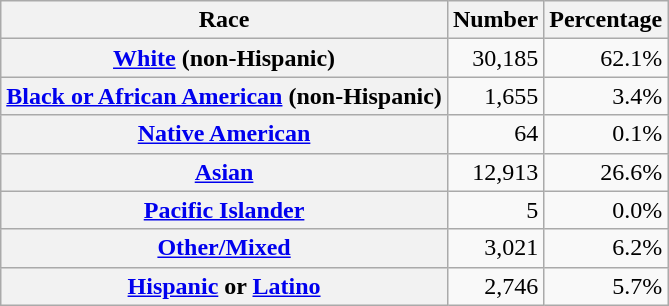<table class="wikitable" style="text-align:right">
<tr>
<th scope="col">Race</th>
<th scope="col">Number</th>
<th scope="col">Percentage</th>
</tr>
<tr>
<th scope="row"><a href='#'>White</a> (non-Hispanic)</th>
<td>30,185</td>
<td>62.1%</td>
</tr>
<tr>
<th scope="row"><a href='#'>Black or African American</a> (non-Hispanic)</th>
<td>1,655</td>
<td>3.4%</td>
</tr>
<tr>
<th scope="row"><a href='#'>Native American</a></th>
<td>64</td>
<td>0.1%</td>
</tr>
<tr>
<th scope="row"><a href='#'>Asian</a></th>
<td>12,913</td>
<td>26.6%</td>
</tr>
<tr>
<th scope="row"><a href='#'>Pacific Islander</a></th>
<td>5</td>
<td>0.0%</td>
</tr>
<tr>
<th scope="row"><a href='#'>Other/Mixed</a></th>
<td>3,021</td>
<td>6.2%</td>
</tr>
<tr>
<th scope="row"><a href='#'>Hispanic</a> or <a href='#'>Latino</a></th>
<td>2,746</td>
<td>5.7%</td>
</tr>
</table>
